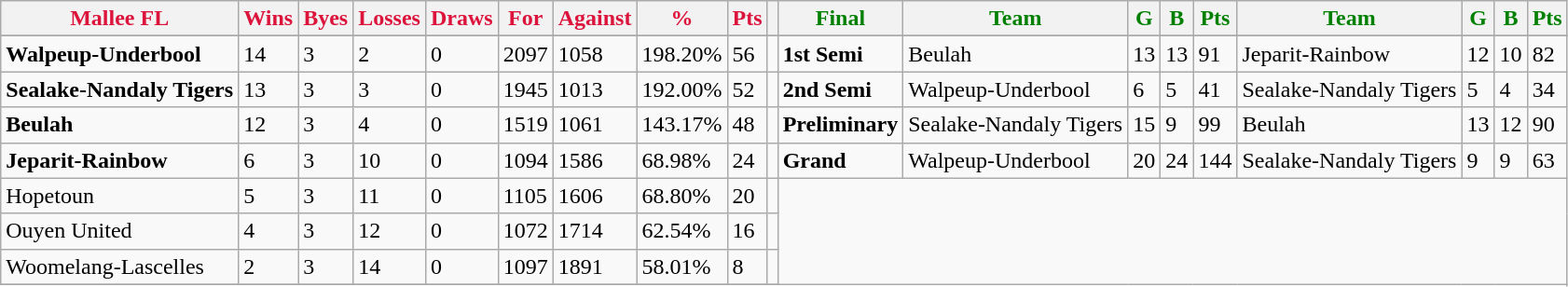<table class="wikitable">
<tr>
<th style="color:crimson">Mallee FL</th>
<th style="color:crimson">Wins</th>
<th style="color:crimson">Byes</th>
<th style="color:crimson">Losses</th>
<th style="color:crimson">Draws</th>
<th style="color:crimson">For</th>
<th style="color:crimson">Against</th>
<th style="color:crimson">%</th>
<th style="color:crimson">Pts</th>
<th></th>
<th style="color:green">Final</th>
<th style="color:green">Team</th>
<th style="color:green">G</th>
<th style="color:green">B</th>
<th style="color:green">Pts</th>
<th style="color:green">Team</th>
<th style="color:green">G</th>
<th style="color:green">B</th>
<th style="color:green">Pts</th>
</tr>
<tr>
</tr>
<tr>
</tr>
<tr>
<td><strong>	Walpeup-Underbool	</strong></td>
<td>14</td>
<td>3</td>
<td>2</td>
<td>0</td>
<td>2097</td>
<td>1058</td>
<td>198.20%</td>
<td>56</td>
<td></td>
<td><strong>1st Semi</strong></td>
<td>Beulah</td>
<td>13</td>
<td>13</td>
<td>91</td>
<td>Jeparit-Rainbow</td>
<td>12</td>
<td>10</td>
<td>82</td>
</tr>
<tr>
<td><strong>	Sealake-Nandaly Tigers	</strong></td>
<td>13</td>
<td>3</td>
<td>3</td>
<td>0</td>
<td>1945</td>
<td>1013</td>
<td>192.00%</td>
<td>52</td>
<td></td>
<td><strong>2nd Semi</strong></td>
<td>Walpeup-Underbool</td>
<td>6</td>
<td>5</td>
<td>41</td>
<td>Sealake-Nandaly Tigers</td>
<td>5</td>
<td>4</td>
<td>34</td>
</tr>
<tr>
<td><strong>	Beulah	</strong></td>
<td>12</td>
<td>3</td>
<td>4</td>
<td>0</td>
<td>1519</td>
<td>1061</td>
<td>143.17%</td>
<td>48</td>
<td></td>
<td><strong>Preliminary</strong></td>
<td>Sealake-Nandaly Tigers</td>
<td>15</td>
<td>9</td>
<td>99</td>
<td>Beulah</td>
<td>13</td>
<td>12</td>
<td>90</td>
</tr>
<tr>
<td><strong>	Jeparit-Rainbow	</strong></td>
<td>6</td>
<td>3</td>
<td>10</td>
<td>0</td>
<td>1094</td>
<td>1586</td>
<td>68.98%</td>
<td>24</td>
<td></td>
<td><strong>Grand</strong></td>
<td>Walpeup-Underbool</td>
<td>20</td>
<td>24</td>
<td>144</td>
<td>Sealake-Nandaly Tigers</td>
<td>9</td>
<td>9</td>
<td>63</td>
</tr>
<tr>
<td>Hopetoun</td>
<td>5</td>
<td>3</td>
<td>11</td>
<td>0</td>
<td>1105</td>
<td>1606</td>
<td>68.80%</td>
<td>20</td>
<td></td>
</tr>
<tr>
<td>Ouyen United</td>
<td>4</td>
<td>3</td>
<td>12</td>
<td>0</td>
<td>1072</td>
<td>1714</td>
<td>62.54%</td>
<td>16</td>
<td></td>
</tr>
<tr>
<td>Woomelang-Lascelles</td>
<td>2</td>
<td>3</td>
<td>14</td>
<td>0</td>
<td>1097</td>
<td>1891</td>
<td>58.01%</td>
<td>8</td>
<td></td>
</tr>
<tr>
</tr>
</table>
